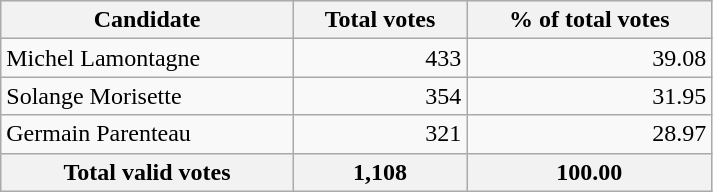<table style="width:475px;" class="wikitable">
<tr bgcolor="#EEEEEE">
<th align="left">Candidate</th>
<th align="right">Total votes</th>
<th align="right">% of total votes</th>
</tr>
<tr>
<td align="left">Michel Lamontagne</td>
<td align="right">433</td>
<td align="right">39.08</td>
</tr>
<tr>
<td align="left">Solange Morisette</td>
<td align="right">354</td>
<td align="right">31.95</td>
</tr>
<tr>
<td align="left">Germain Parenteau</td>
<td align="right">321</td>
<td align="right">28.97</td>
</tr>
<tr bgcolor="#EEEEEE">
<th align="left">Total valid votes</th>
<th align="right"><strong>1,108</strong></th>
<th align="right"><strong>100.00</strong></th>
</tr>
</table>
